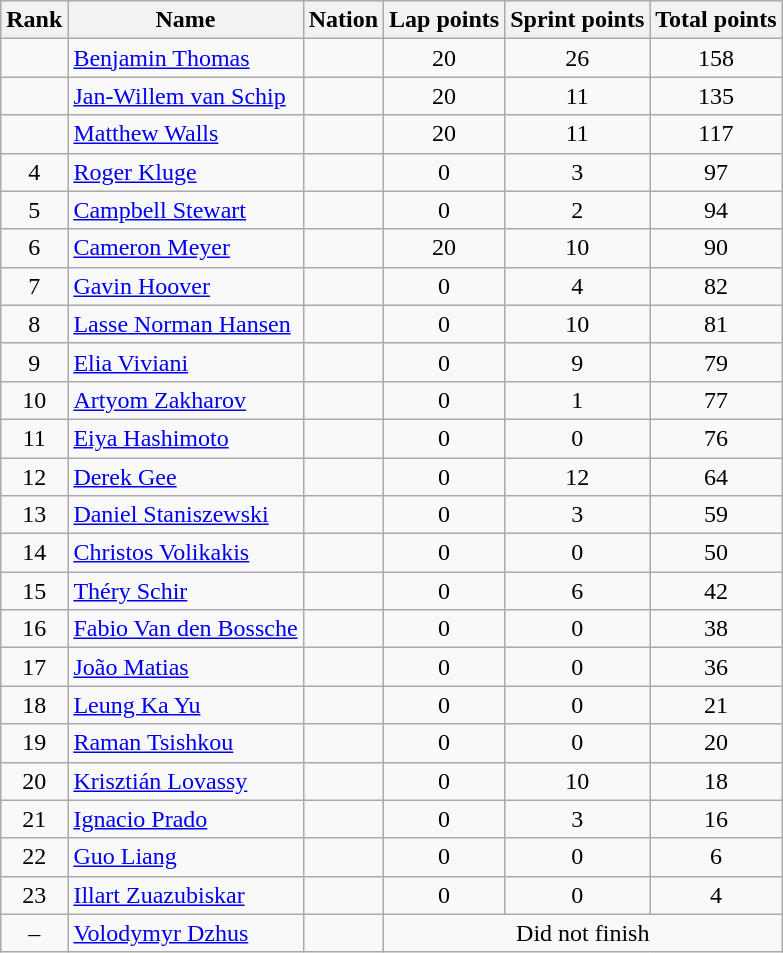<table class="wikitable sortable" style="text-align:center">
<tr>
<th>Rank</th>
<th>Name</th>
<th>Nation</th>
<th>Lap points</th>
<th>Sprint points</th>
<th>Total points</th>
</tr>
<tr>
<td></td>
<td align=left><a href='#'>Benjamin Thomas</a></td>
<td align=left></td>
<td>20</td>
<td>26</td>
<td>158</td>
</tr>
<tr>
<td></td>
<td align=left><a href='#'>Jan-Willem van Schip</a></td>
<td align=left></td>
<td>20</td>
<td>11</td>
<td>135</td>
</tr>
<tr>
<td></td>
<td align=left><a href='#'>Matthew Walls</a></td>
<td align=left></td>
<td>20</td>
<td>11</td>
<td>117</td>
</tr>
<tr>
<td>4</td>
<td align=left><a href='#'>Roger Kluge</a></td>
<td align=left></td>
<td>0</td>
<td>3</td>
<td>97</td>
</tr>
<tr>
<td>5</td>
<td align=left><a href='#'>Campbell Stewart</a></td>
<td align=left></td>
<td>0</td>
<td>2</td>
<td>94</td>
</tr>
<tr>
<td>6</td>
<td align=left><a href='#'>Cameron Meyer</a></td>
<td align=left></td>
<td>20</td>
<td>10</td>
<td>90</td>
</tr>
<tr>
<td>7</td>
<td align=left><a href='#'>Gavin Hoover</a></td>
<td align=left></td>
<td>0</td>
<td>4</td>
<td>82</td>
</tr>
<tr>
<td>8</td>
<td align=left><a href='#'>Lasse Norman Hansen</a></td>
<td align=left></td>
<td>0</td>
<td>10</td>
<td>81</td>
</tr>
<tr>
<td>9</td>
<td align=left><a href='#'>Elia Viviani</a></td>
<td align=left></td>
<td>0</td>
<td>9</td>
<td>79</td>
</tr>
<tr>
<td>10</td>
<td align=left><a href='#'>Artyom Zakharov</a></td>
<td align=left></td>
<td>0</td>
<td>1</td>
<td>77</td>
</tr>
<tr>
<td>11</td>
<td align=left><a href='#'>Eiya Hashimoto</a></td>
<td align=left></td>
<td>0</td>
<td>0</td>
<td>76</td>
</tr>
<tr>
<td>12</td>
<td align=left><a href='#'>Derek Gee</a></td>
<td align=left></td>
<td>0</td>
<td>12</td>
<td>64</td>
</tr>
<tr>
<td>13</td>
<td align=left><a href='#'>Daniel Staniszewski</a></td>
<td align=left></td>
<td>0</td>
<td>3</td>
<td>59</td>
</tr>
<tr>
<td>14</td>
<td align=left><a href='#'>Christos Volikakis</a></td>
<td align=left></td>
<td>0</td>
<td>0</td>
<td>50</td>
</tr>
<tr>
<td>15</td>
<td align=left><a href='#'>Théry Schir</a></td>
<td align=left></td>
<td>0</td>
<td>6</td>
<td>42</td>
</tr>
<tr>
<td>16</td>
<td align=left><a href='#'>Fabio Van den Bossche</a></td>
<td align=left></td>
<td>0</td>
<td>0</td>
<td>38</td>
</tr>
<tr>
<td>17</td>
<td align=left><a href='#'>João Matias</a></td>
<td align=left></td>
<td>0</td>
<td>0</td>
<td>36</td>
</tr>
<tr>
<td>18</td>
<td align=left><a href='#'>Leung Ka Yu</a></td>
<td align=left></td>
<td>0</td>
<td>0</td>
<td>21</td>
</tr>
<tr>
<td>19</td>
<td align=left><a href='#'>Raman Tsishkou</a></td>
<td align=left></td>
<td>0</td>
<td>0</td>
<td>20</td>
</tr>
<tr>
<td>20</td>
<td align=left><a href='#'>Krisztián Lovassy</a></td>
<td align=left></td>
<td>0</td>
<td>10</td>
<td>18</td>
</tr>
<tr>
<td>21</td>
<td align=left><a href='#'>Ignacio Prado</a></td>
<td align=left></td>
<td>0</td>
<td>3</td>
<td>16</td>
</tr>
<tr>
<td>22</td>
<td align=left><a href='#'>Guo Liang</a></td>
<td align=left></td>
<td>0</td>
<td>0</td>
<td>6</td>
</tr>
<tr>
<td>23</td>
<td align=left><a href='#'>Illart Zuazubiskar</a></td>
<td align=left></td>
<td>0</td>
<td>0</td>
<td>4</td>
</tr>
<tr>
<td>–</td>
<td align=left><a href='#'>Volodymyr Dzhus</a></td>
<td align=left></td>
<td colspan=3>Did not finish</td>
</tr>
</table>
